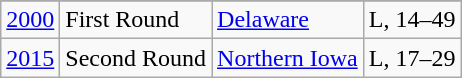<table class="wikitable">
<tr>
</tr>
<tr>
<td><a href='#'>2000</a></td>
<td>First Round</td>
<td><a href='#'>Delaware</a></td>
<td>L, 14–49</td>
</tr>
<tr>
<td><a href='#'>2015</a></td>
<td>Second Round</td>
<td><a href='#'>Northern Iowa</a></td>
<td>L, 17–29</td>
</tr>
</table>
